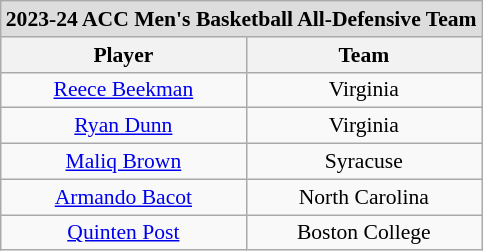<table class="wikitable" style="white-space:nowrap; font-size:90%; text-align:center;">
<tr>
<td colspan="7" style="text-align:center; background:#ddd;"><strong>2023-24 ACC Men's Basketball All-Defensive Team</strong></td>
</tr>
<tr>
<th>Player</th>
<th>Team</th>
</tr>
<tr>
<td><a href='#'>Reece Beekman</a></td>
<td>Virginia</td>
</tr>
<tr>
<td><a href='#'>Ryan Dunn</a></td>
<td>Virginia</td>
</tr>
<tr>
<td><a href='#'>Maliq Brown</a></td>
<td>Syracuse</td>
</tr>
<tr>
<td><a href='#'>Armando Bacot</a></td>
<td>North Carolina</td>
</tr>
<tr>
<td><a href='#'>Quinten Post</a></td>
<td>Boston College</td>
</tr>
</table>
